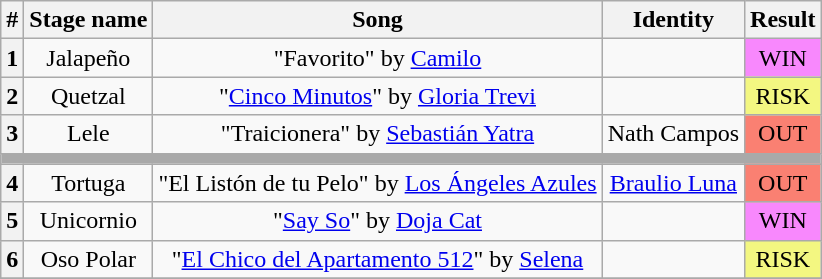<table class="wikitable plainrowheaders" style="text-align: center;">
<tr>
<th>#</th>
<th>Stage name</th>
<th>Song</th>
<th>Identity</th>
<th>Result</th>
</tr>
<tr>
<th>1</th>
<td>Jalapeño</td>
<td>"Favorito" by <a href='#'>Camilo</a></td>
<td></td>
<td bgcolor=#F888FD>WIN</td>
</tr>
<tr>
<th>2</th>
<td>Quetzal</td>
<td>"<a href='#'>Cinco Minutos</a>" by <a href='#'>Gloria Trevi</a></td>
<td></td>
<td bgcolor=#F3F781>RISK</td>
</tr>
<tr>
<th>3</th>
<td>Lele</td>
<td>"Traicionera" by <a href='#'>Sebastián Yatra</a></td>
<td>Nath Campos</td>
<td bgcolor=salmon>OUT</td>
</tr>
<tr>
<td colspan="5" style="background:darkgray"></td>
</tr>
<tr>
<th>4</th>
<td>Tortuga</td>
<td>"El Listón de tu Pelo" by <a href='#'>Los Ángeles Azules</a></td>
<td><a href='#'>Braulio Luna</a></td>
<td bgcolor=salmon>OUT</td>
</tr>
<tr>
<th>5</th>
<td>Unicornio</td>
<td>"<a href='#'>Say So</a>" by <a href='#'>Doja Cat</a></td>
<td></td>
<td bgcolor=#F888FD>WIN</td>
</tr>
<tr>
<th>6</th>
<td>Oso Polar</td>
<td>"<a href='#'>El Chico del Apartamento 512</a>" by <a href='#'>Selena</a></td>
<td></td>
<td bgcolor=#F3F781>RISK</td>
</tr>
<tr>
</tr>
</table>
